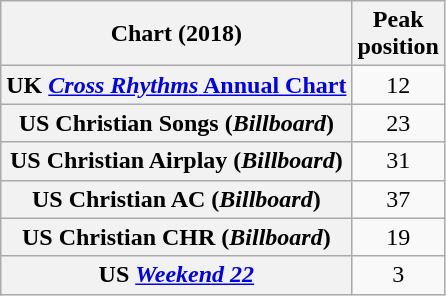<table class="wikitable plainrowheaders" style="text-align:center">
<tr>
<th scope="col">Chart (2018)</th>
<th scope="col">Peak<br>position</th>
</tr>
<tr>
<th scope="row">UK <a href='#'><em> Cross Rhythms</em> Annual Chart</a></th>
<td>12</td>
</tr>
<tr>
<th scope="row">US Christian Songs (<em>Billboard</em>)</th>
<td>23</td>
</tr>
<tr>
<th scope="row">US Christian Airplay (<em>Billboard</em>)</th>
<td>31</td>
</tr>
<tr>
<th scope="row">US Christian AC (<em>Billboard</em>)</th>
<td>37</td>
</tr>
<tr>
<th scope="row">US Christian CHR (<em>Billboard</em>)</th>
<td>19</td>
</tr>
<tr>
<th scope="row">US <em><a href='#'>Weekend 22</a></em></th>
<td>3</td>
</tr>
</table>
